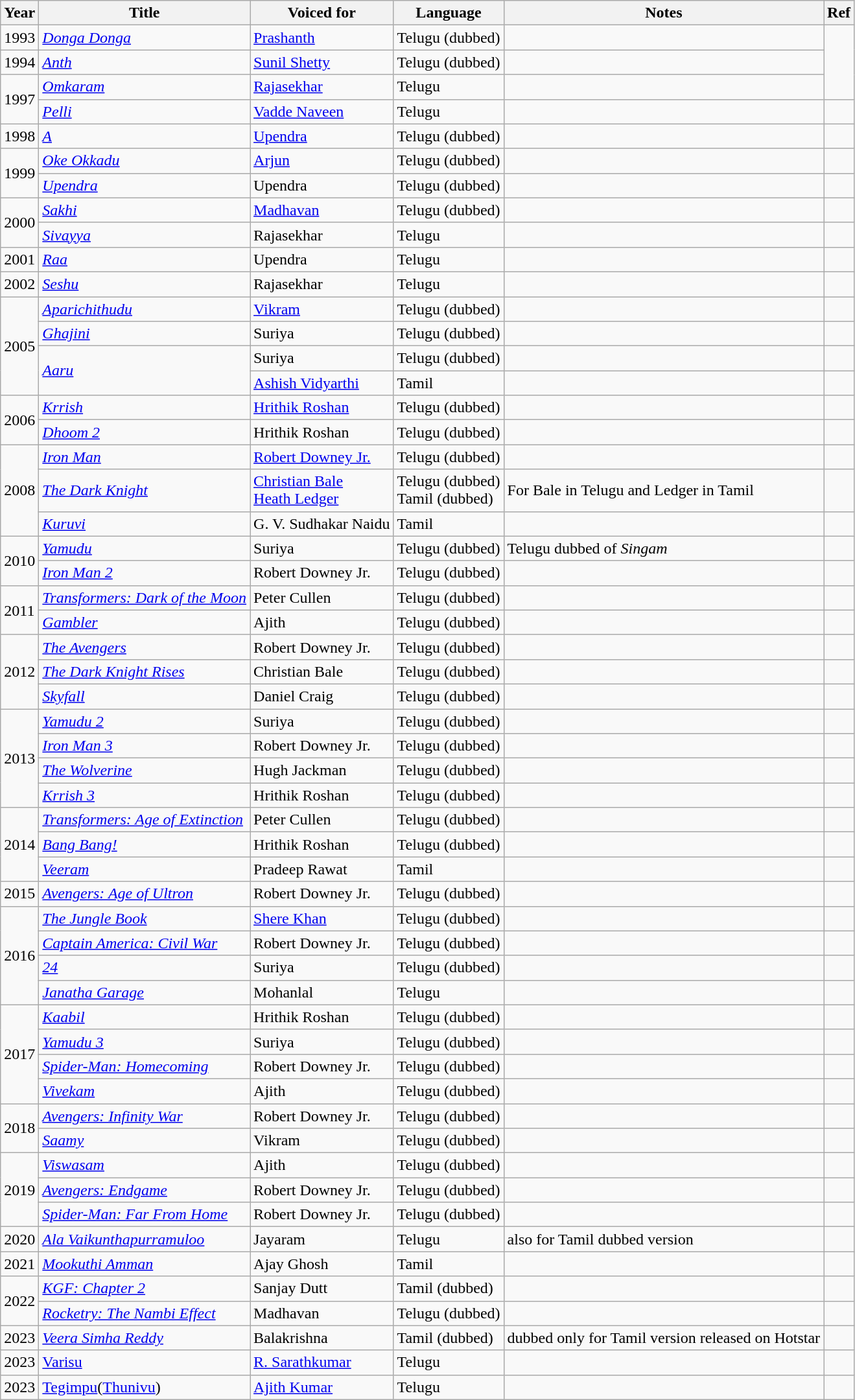<table class="wikitable sortable">
<tr>
<th>Year</th>
<th>Title</th>
<th>Voiced for</th>
<th>Language</th>
<th class="unsortable">Notes</th>
<th>Ref</th>
</tr>
<tr>
<td>1993</td>
<td><a href='#'><em>Donga Donga</em></a></td>
<td><a href='#'>Prashanth</a></td>
<td>Telugu (dubbed)</td>
<td></td>
<td rowspan="3"></td>
</tr>
<tr>
<td>1994</td>
<td><em><a href='#'>Anth</a></em></td>
<td><a href='#'>Sunil Shetty</a></td>
<td>Telugu (dubbed)</td>
<td></td>
</tr>
<tr>
<td rowspan="2">1997</td>
<td><em><a href='#'>Omkaram</a></em></td>
<td><a href='#'>Rajasekhar</a></td>
<td>Telugu</td>
<td></td>
</tr>
<tr>
<td><a href='#'><em>Pelli</em></a></td>
<td><a href='#'>Vadde Naveen</a></td>
<td>Telugu</td>
<td></td>
<td></td>
</tr>
<tr>
<td>1998</td>
<td><em><a href='#'>A</a></em></td>
<td><a href='#'>Upendra</a></td>
<td>Telugu (dubbed)</td>
<td></td>
<td></td>
</tr>
<tr>
<td rowspan="2">1999</td>
<td><em><a href='#'>Oke Okkadu</a></em></td>
<td><a href='#'>Arjun</a></td>
<td>Telugu (dubbed)</td>
<td></td>
<td></td>
</tr>
<tr>
<td><em><a href='#'>Upendra</a></em></td>
<td>Upendra</td>
<td>Telugu (dubbed)</td>
<td></td>
<td></td>
</tr>
<tr>
<td rowspan="2">2000</td>
<td><em><a href='#'>Sakhi</a></em></td>
<td><a href='#'>Madhavan</a></td>
<td>Telugu (dubbed)</td>
<td></td>
<td></td>
</tr>
<tr>
<td><em><a href='#'>Sivayya</a></em></td>
<td>Rajasekhar</td>
<td>Telugu</td>
<td></td>
<td></td>
</tr>
<tr>
<td>2001</td>
<td><em><a href='#'>Raa</a></em></td>
<td>Upendra</td>
<td>Telugu</td>
<td></td>
<td></td>
</tr>
<tr>
<td>2002</td>
<td><em><a href='#'>Seshu</a></em></td>
<td>Rajasekhar</td>
<td>Telugu</td>
<td></td>
<td></td>
</tr>
<tr>
<td rowspan="4">2005</td>
<td><em><a href='#'>Aparichithudu</a></em></td>
<td><a href='#'>Vikram</a></td>
<td>Telugu (dubbed)</td>
<td></td>
<td></td>
</tr>
<tr>
<td><a href='#'><em>Ghajini</em></a></td>
<td>Suriya</td>
<td>Telugu (dubbed)</td>
<td></td>
<td></td>
</tr>
<tr>
<td rowspan="2"><em><a href='#'>Aaru</a></em></td>
<td>Suriya</td>
<td>Telugu (dubbed)</td>
<td></td>
<td></td>
</tr>
<tr>
<td><a href='#'>Ashish Vidyarthi</a></td>
<td>Tamil</td>
<td></td>
<td></td>
</tr>
<tr>
<td rowspan="2">2006</td>
<td><em><a href='#'>Krrish</a></em></td>
<td><a href='#'>Hrithik Roshan</a></td>
<td>Telugu (dubbed)</td>
<td></td>
<td></td>
</tr>
<tr>
<td><em><a href='#'>Dhoom 2</a></em></td>
<td>Hrithik Roshan</td>
<td>Telugu (dubbed)</td>
<td></td>
<td></td>
</tr>
<tr>
<td rowspan="3">2008</td>
<td><em><a href='#'>Iron Man</a></em></td>
<td><a href='#'>Robert Downey Jr.</a></td>
<td>Telugu (dubbed)</td>
<td></td>
<td></td>
</tr>
<tr>
<td><em><a href='#'>The Dark Knight</a></em></td>
<td><a href='#'>Christian Bale</a><br><a href='#'>Heath Ledger</a></td>
<td>Telugu (dubbed)<br>Tamil (dubbed)</td>
<td>For Bale in Telugu and Ledger in Tamil</td>
<td></td>
</tr>
<tr>
<td><em><a href='#'>Kuruvi</a></em></td>
<td>G. V. Sudhakar Naidu</td>
<td>Tamil</td>
<td></td>
</tr>
<tr>
<td rowspan="2">2010</td>
<td><em><a href='#'>Yamudu</a></em></td>
<td>Suriya</td>
<td>Telugu (dubbed)</td>
<td>Telugu dubbed of <em>Singam</em></td>
<td></td>
</tr>
<tr>
<td><em><a href='#'>Iron Man 2</a></em></td>
<td>Robert Downey Jr.</td>
<td>Telugu (dubbed)</td>
<td></td>
<td></td>
</tr>
<tr>
<td rowspan="2">2011</td>
<td><em><a href='#'>Transformers: Dark of the Moon</a></em></td>
<td>Peter Cullen</td>
<td>Telugu (dubbed)</td>
<td></td>
<td></td>
</tr>
<tr>
<td><em><a href='#'>Gambler</a></em></td>
<td>Ajith</td>
<td>Telugu (dubbed)</td>
<td></td>
<td></td>
</tr>
<tr>
<td rowspan="3">2012</td>
<td><em><a href='#'>The Avengers</a></em></td>
<td>Robert Downey Jr.</td>
<td>Telugu (dubbed)</td>
<td></td>
<td></td>
</tr>
<tr>
<td><em><a href='#'>The Dark Knight Rises</a></em></td>
<td>Christian Bale</td>
<td>Telugu (dubbed)</td>
<td></td>
<td></td>
</tr>
<tr>
<td><em><a href='#'>Skyfall</a></em></td>
<td>Daniel Craig</td>
<td>Telugu (dubbed)</td>
<td></td>
<td></td>
</tr>
<tr>
<td rowspan="4">2013</td>
<td><em><a href='#'>Yamudu 2</a></em></td>
<td>Suriya</td>
<td>Telugu (dubbed)</td>
<td></td>
<td></td>
</tr>
<tr>
<td><em><a href='#'>Iron Man 3</a></em></td>
<td>Robert Downey Jr.</td>
<td>Telugu (dubbed)</td>
<td></td>
<td></td>
</tr>
<tr>
<td><em><a href='#'>The Wolverine</a></em></td>
<td>Hugh Jackman</td>
<td>Telugu (dubbed)</td>
<td></td>
<td></td>
</tr>
<tr>
<td><em><a href='#'>Krrish 3</a></em></td>
<td>Hrithik Roshan</td>
<td>Telugu (dubbed)</td>
<td></td>
<td></td>
</tr>
<tr>
<td rowspan="3">2014</td>
<td><em><a href='#'>Transformers: Age of Extinction</a></em></td>
<td>Peter Cullen</td>
<td>Telugu (dubbed)</td>
<td></td>
<td></td>
</tr>
<tr>
<td><em><a href='#'>Bang Bang!</a></em></td>
<td>Hrithik Roshan</td>
<td>Telugu (dubbed)</td>
<td></td>
<td></td>
</tr>
<tr>
<td><em><a href='#'>Veeram</a></em></td>
<td>Pradeep Rawat</td>
<td>Tamil</td>
<td></td>
<td></td>
</tr>
<tr>
<td>2015</td>
<td><em><a href='#'>Avengers: Age of Ultron</a></em></td>
<td>Robert Downey Jr.</td>
<td>Telugu (dubbed)</td>
<td></td>
<td></td>
</tr>
<tr>
<td rowspan="4">2016</td>
<td><a href='#'><em>The Jungle Book</em></a></td>
<td><a href='#'>Shere Khan</a></td>
<td>Telugu (dubbed)</td>
<td></td>
<td></td>
</tr>
<tr>
<td><em><a href='#'>Captain America: Civil War</a></em></td>
<td>Robert Downey Jr.</td>
<td>Telugu (dubbed)</td>
<td></td>
<td></td>
</tr>
<tr>
<td><em><a href='#'>24</a></em></td>
<td>Suriya</td>
<td>Telugu (dubbed)</td>
<td></td>
<td></td>
</tr>
<tr>
<td><em><a href='#'>Janatha Garage</a></em></td>
<td>Mohanlal</td>
<td>Telugu</td>
<td></td>
<td></td>
</tr>
<tr>
<td rowspan="4">2017</td>
<td><em><a href='#'>Kaabil</a></em></td>
<td>Hrithik Roshan</td>
<td>Telugu (dubbed)</td>
<td></td>
<td></td>
</tr>
<tr>
<td><em><a href='#'>Yamudu 3</a></em></td>
<td>Suriya</td>
<td>Telugu (dubbed)</td>
<td></td>
<td></td>
</tr>
<tr>
<td><em><a href='#'>Spider-Man: Homecoming</a></em></td>
<td>Robert Downey Jr.</td>
<td>Telugu (dubbed)</td>
<td></td>
<td></td>
</tr>
<tr>
<td><a href='#'><em>Vivekam</em></a></td>
<td>Ajith</td>
<td>Telugu (dubbed)</td>
<td></td>
<td></td>
</tr>
<tr>
<td rowspan="2">2018</td>
<td><em><a href='#'>Avengers: Infinity War</a></em></td>
<td>Robert Downey Jr.</td>
<td>Telugu (dubbed)</td>
<td></td>
<td></td>
</tr>
<tr>
<td><em><a href='#'>Saamy</a></em></td>
<td>Vikram</td>
<td>Telugu (dubbed)</td>
<td></td>
<td></td>
</tr>
<tr>
<td rowspan="3">2019</td>
<td><em><a href='#'>Viswasam</a></em></td>
<td>Ajith</td>
<td>Telugu (dubbed)</td>
<td></td>
<td></td>
</tr>
<tr>
<td><em><a href='#'>Avengers: Endgame</a></em></td>
<td>Robert Downey Jr.</td>
<td>Telugu (dubbed)</td>
<td></td>
<td></td>
</tr>
<tr>
<td><em><a href='#'>Spider-Man: Far From Home</a></em></td>
<td>Robert Downey Jr.</td>
<td>Telugu (dubbed)</td>
<td></td>
<td></td>
</tr>
<tr>
<td>2020</td>
<td><em><a href='#'>Ala Vaikunthapurramuloo</a></em></td>
<td>Jayaram</td>
<td>Telugu</td>
<td>also for Tamil dubbed version</td>
<td></td>
</tr>
<tr>
<td>2021</td>
<td><em><a href='#'>Mookuthi Amman</a></em></td>
<td>Ajay Ghosh</td>
<td>Tamil</td>
<td></td>
<td></td>
</tr>
<tr>
<td rowspan="2">2022</td>
<td><em><a href='#'>KGF: Chapter 2</a></em></td>
<td>Sanjay Dutt</td>
<td>Tamil (dubbed)</td>
<td></td>
<td></td>
</tr>
<tr>
<td><em><a href='#'>Rocketry: The Nambi Effect</a></em></td>
<td>Madhavan</td>
<td>Telugu (dubbed)</td>
<td></td>
<td></td>
</tr>
<tr>
<td>2023</td>
<td><em><a href='#'>Veera Simha Reddy</a></em></td>
<td>Balakrishna</td>
<td>Tamil (dubbed)</td>
<td>dubbed only for Tamil version released on Hotstar</td>
<td></td>
</tr>
<tr>
<td>2023</td>
<td><a href='#'>Varisu</a></td>
<td><a href='#'>R. Sarathkumar</a></td>
<td>Telugu</td>
<td></td>
<td></td>
</tr>
<tr>
<td>2023</td>
<td><a href='#'>Tegimpu</a>(<a href='#'>Thunivu</a>)</td>
<td><a href='#'>Ajith Kumar</a></td>
<td>Telugu</td>
<td></td>
<td></td>
</tr>
</table>
